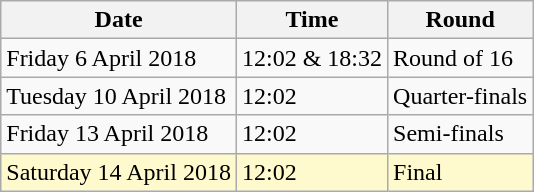<table class="wikitable">
<tr>
<th>Date</th>
<th>Time</th>
<th>Round</th>
</tr>
<tr>
<td>Friday 6 April 2018</td>
<td>12:02 & 18:32</td>
<td>Round of 16</td>
</tr>
<tr>
<td>Tuesday 10 April 2018</td>
<td>12:02</td>
<td>Quarter-finals</td>
</tr>
<tr>
<td>Friday 13 April 2018</td>
<td>12:02</td>
<td>Semi-finals</td>
</tr>
<tr>
<td style=background:lemonchiffon>Saturday 14 April 2018</td>
<td style=background:lemonchiffon>12:02</td>
<td style=background:lemonchiffon>Final</td>
</tr>
</table>
